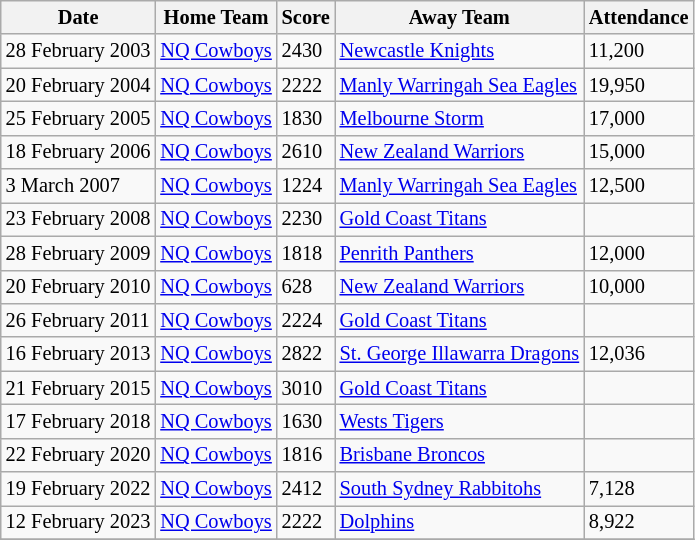<table class="wikitable defaultright col3center col4left" style="bgcolor=#bdb76b; font-size:85%;">
<tr>
<th>Date</th>
<th>Home Team</th>
<th>Score</th>
<th>Away Team</th>
<th>Attendance</th>
</tr>
<tr>
<td>28 February 2003</td>
<td><a href='#'>NQ Cowboys</a> </td>
<td>2430</td>
<td> <a href='#'>Newcastle Knights</a></td>
<td>11,200</td>
</tr>
<tr>
<td>20 February 2004</td>
<td><a href='#'>NQ Cowboys</a> </td>
<td>2222</td>
<td> <a href='#'>Manly Warringah Sea Eagles</a></td>
<td>19,950</td>
</tr>
<tr>
<td>25 February 2005</td>
<td><a href='#'>NQ Cowboys</a> </td>
<td>1830</td>
<td> <a href='#'>Melbourne Storm</a></td>
<td>17,000</td>
</tr>
<tr>
<td>18 February 2006</td>
<td><a href='#'>NQ Cowboys</a> </td>
<td>2610</td>
<td> <a href='#'>New Zealand Warriors</a></td>
<td>15,000</td>
</tr>
<tr>
<td>3 March 2007</td>
<td><a href='#'>NQ Cowboys</a> </td>
<td>1224</td>
<td> <a href='#'>Manly Warringah Sea Eagles</a></td>
<td>12,500</td>
</tr>
<tr>
<td>23 February 2008</td>
<td><a href='#'>NQ Cowboys</a> </td>
<td>2230</td>
<td> <a href='#'>Gold Coast Titans</a></td>
<td></td>
</tr>
<tr>
<td>28 February 2009</td>
<td><a href='#'>NQ Cowboys</a> </td>
<td>1818</td>
<td> <a href='#'>Penrith Panthers</a></td>
<td>12,000</td>
</tr>
<tr>
<td>20 February 2010</td>
<td><a href='#'>NQ Cowboys</a> </td>
<td>628</td>
<td> <a href='#'>New Zealand Warriors</a></td>
<td>10,000</td>
</tr>
<tr>
<td>26 February 2011</td>
<td><a href='#'>NQ Cowboys</a> </td>
<td>2224</td>
<td> <a href='#'>Gold Coast Titans</a></td>
<td></td>
</tr>
<tr>
<td>16 February 2013</td>
<td><a href='#'>NQ Cowboys</a> </td>
<td>2822</td>
<td> <a href='#'>St. George Illawarra Dragons</a></td>
<td>12,036</td>
</tr>
<tr>
<td>21 February 2015</td>
<td><a href='#'>NQ Cowboys</a> </td>
<td>3010</td>
<td> <a href='#'>Gold Coast Titans</a></td>
<td></td>
</tr>
<tr>
<td>17 February 2018</td>
<td><a href='#'>NQ Cowboys</a> </td>
<td>1630</td>
<td> <a href='#'>Wests Tigers</a></td>
<td></td>
</tr>
<tr>
<td>22 February 2020</td>
<td><a href='#'>NQ Cowboys</a> </td>
<td>1816</td>
<td> <a href='#'>Brisbane Broncos</a></td>
<td></td>
</tr>
<tr>
<td>19 February 2022</td>
<td><a href='#'>NQ Cowboys</a> </td>
<td>2412</td>
<td> <a href='#'>South Sydney Rabbitohs</a></td>
<td>7,128</td>
</tr>
<tr>
<td>12 February 2023</td>
<td><a href='#'>NQ Cowboys</a> </td>
<td>2222</td>
<td> <a href='#'>Dolphins</a></td>
<td>8,922</td>
</tr>
<tr>
</tr>
</table>
